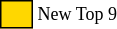<table class="toccolours" style="font-size: 75%; white-space: nowrap;">
<tr>
<td style="background:gold; border: 1px solid black;">      </td>
<td>New Top 9</td>
</tr>
</table>
